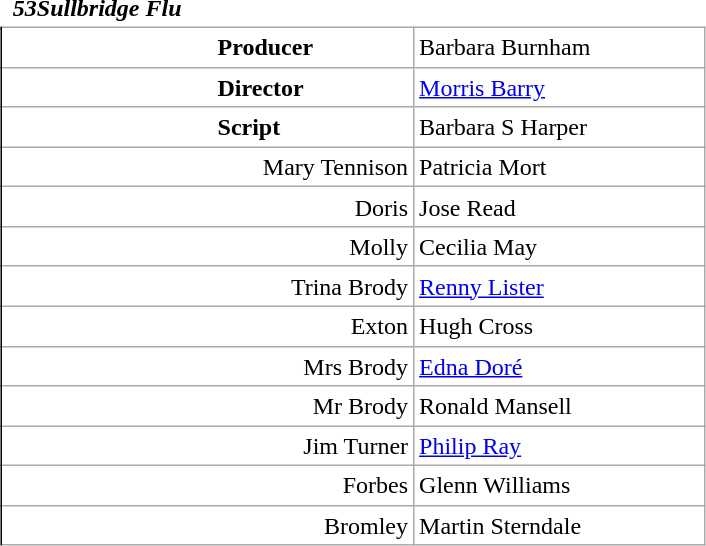<table class="wikitable mw-collapsible mw-collapsed" style="vertical-align:top;margin:auto 2em;line-height:1.2;min-width:33em;display: inline-table;background-color:inherit;border:none;">
<tr>
<td class=unsortable style="border:hidden;line-height:1.67;text-align:center;margin-left:-1em;padding-left:0.5em;min-width:1.0em;"></td>
<td class=unsortable style="border:none;padding-left:0.5em;text-align:left;min-width:16.5em;font-weight:700;font-style:italic;">53Sullbridge Flu</td>
<td class=unsortable style="border:none;text-align:right;font-weight:normal;font-family:Courier;font-size:95%;letter-spacing:-1pt;min-width:8.5em;padding-right:0.2em;"></td>
<td class=unsortable style="border:hidden;min-width:3.5em;padding-left:0;"></td>
<td class=unsortable style="border:hidden;min-width:3.5em;font-size:95%;"></td>
</tr>
<tr>
<td rowspan=100 style="border:none thin;border-right-style :solid;"></td>
</tr>
<tr>
<td style="text-align:left;padding-left:9.0em;font-weight:bold;">Producer</td>
<td colspan=2>Barbara Burnham</td>
</tr>
<tr>
<td style="text-align:left;padding-left:9.0em;font-weight:bold;">Director</td>
<td colspan=2><a href='#'>Morris Barry</a></td>
</tr>
<tr>
<td style="text-align:left;padding-left:9.0em;font-weight:bold;">Script</td>
<td colspan=2>Barbara S Harper</td>
</tr>
<tr>
<td style="text-align:right;">Mary Tennison</td>
<td colspan=2>Patricia Mort</td>
</tr>
<tr>
<td style="text-align:right;">Doris</td>
<td colspan=2>Jose Read</td>
</tr>
<tr>
<td style="text-align:right;">Molly</td>
<td colspan=2>Cecilia May</td>
</tr>
<tr>
<td style="text-align:right;">Trina Brody</td>
<td colspan=2><a href='#'>Renny Lister</a></td>
</tr>
<tr>
<td style="text-align:right;">Exton</td>
<td colspan=2>Hugh Cross</td>
</tr>
<tr>
<td style="text-align:right;">Mrs Brody</td>
<td colspan=2><a href='#'>Edna Doré</a></td>
</tr>
<tr>
<td style="text-align:right;">Mr Brody</td>
<td colspan=2>Ronald Mansell</td>
</tr>
<tr>
<td style="text-align:right;">Jim Turner</td>
<td colspan=2><a href='#'>Philip Ray</a></td>
</tr>
<tr>
<td style="text-align:right;">Forbes</td>
<td colspan=2>Glenn Williams</td>
</tr>
<tr>
<td style="text-align:right;">Bromley</td>
<td colspan=2>Martin Sterndale</td>
</tr>
</table>
